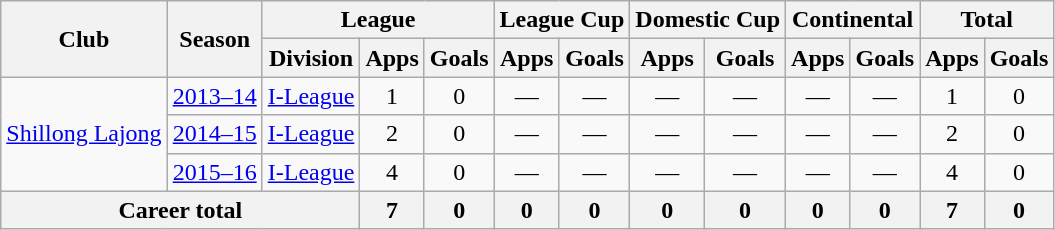<table class="wikitable" style="text-align: center;">
<tr>
<th rowspan="2">Club</th>
<th rowspan="2">Season</th>
<th colspan="3">League</th>
<th colspan="2">League Cup</th>
<th colspan="2">Domestic Cup</th>
<th colspan="2">Continental</th>
<th colspan="2">Total</th>
</tr>
<tr>
<th>Division</th>
<th>Apps</th>
<th>Goals</th>
<th>Apps</th>
<th>Goals</th>
<th>Apps</th>
<th>Goals</th>
<th>Apps</th>
<th>Goals</th>
<th>Apps</th>
<th>Goals</th>
</tr>
<tr>
<td rowspan="3"><a href='#'>Shillong Lajong</a></td>
<td><a href='#'>2013–14</a></td>
<td><a href='#'>I-League</a></td>
<td>1</td>
<td>0</td>
<td>—</td>
<td>—</td>
<td>—</td>
<td>—</td>
<td>—</td>
<td>—</td>
<td>1</td>
<td>0</td>
</tr>
<tr>
<td><a href='#'>2014–15</a></td>
<td><a href='#'>I-League</a></td>
<td>2</td>
<td>0</td>
<td>—</td>
<td>—</td>
<td>—</td>
<td>—</td>
<td>—</td>
<td>—</td>
<td>2</td>
<td>0</td>
</tr>
<tr>
<td><a href='#'>2015–16</a></td>
<td><a href='#'>I-League</a></td>
<td>4</td>
<td>0</td>
<td>—</td>
<td>—</td>
<td>—</td>
<td>—</td>
<td>—</td>
<td>—</td>
<td>4</td>
<td>0</td>
</tr>
<tr>
<th colspan="3">Career total</th>
<th>7</th>
<th>0</th>
<th>0</th>
<th>0</th>
<th>0</th>
<th>0</th>
<th>0</th>
<th>0</th>
<th>7</th>
<th>0</th>
</tr>
</table>
